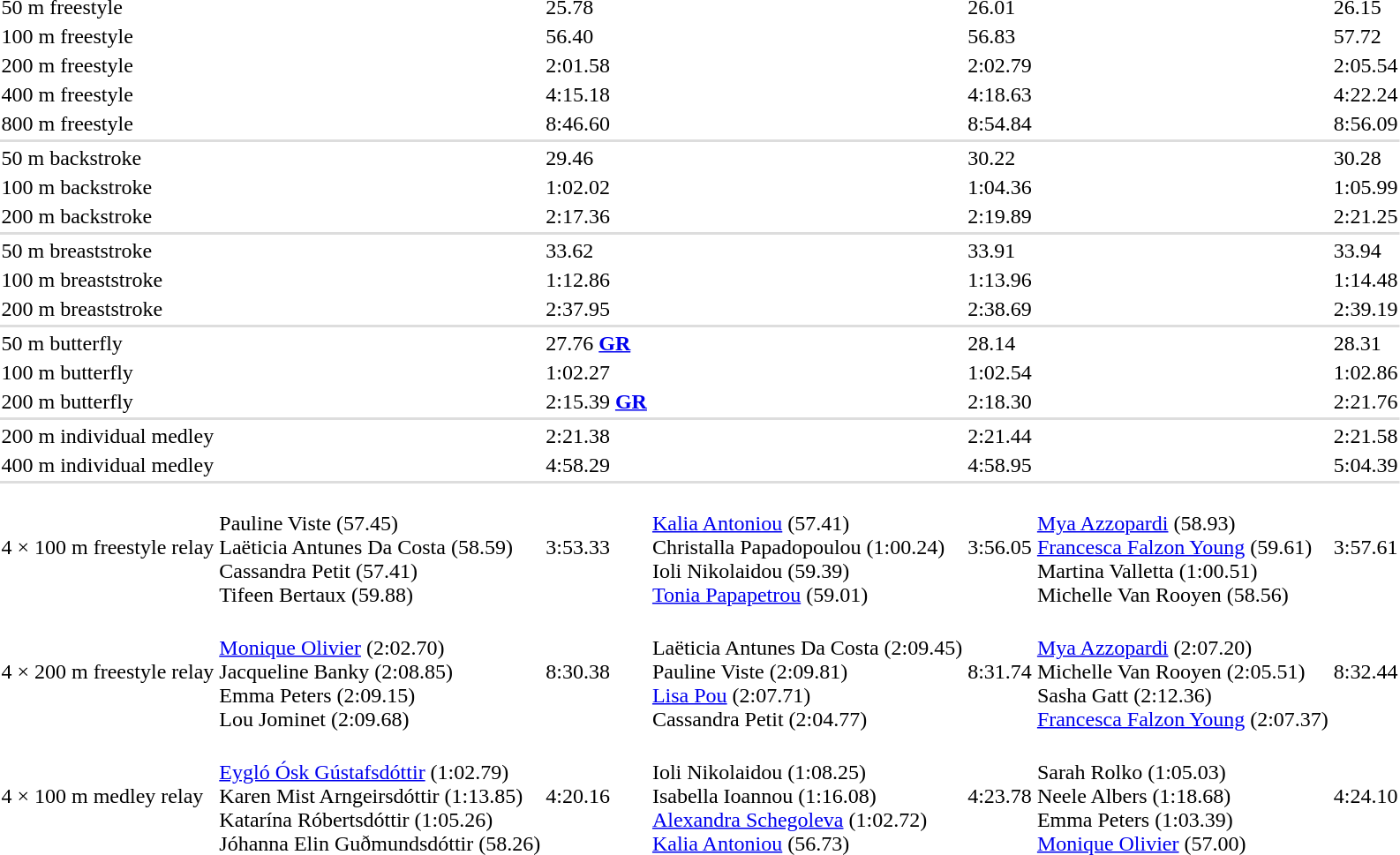<table>
<tr>
<td>50 m freestyle</td>
<td></td>
<td>25.78</td>
<td></td>
<td>26.01</td>
<td></td>
<td>26.15</td>
</tr>
<tr>
<td>100 m freestyle</td>
<td></td>
<td>56.40</td>
<td></td>
<td>56.83</td>
<td></td>
<td>57.72</td>
</tr>
<tr>
<td>200 m freestyle</td>
<td></td>
<td>2:01.58</td>
<td></td>
<td>2:02.79</td>
<td></td>
<td>2:05.54</td>
</tr>
<tr>
<td>400 m freestyle</td>
<td></td>
<td>4:15.18</td>
<td></td>
<td>4:18.63</td>
<td></td>
<td>4:22.24</td>
</tr>
<tr>
<td>800 m freestyle</td>
<td></td>
<td>8:46.60</td>
<td></td>
<td>8:54.84</td>
<td></td>
<td>8:56.09</td>
</tr>
<tr bgcolor=#dddddd>
<td colspan=7></td>
</tr>
<tr>
<td>50 m backstroke</td>
<td></td>
<td>29.46</td>
<td></td>
<td>30.22</td>
<td></td>
<td>30.28</td>
</tr>
<tr>
<td>100 m backstroke</td>
<td></td>
<td>1:02.02</td>
<td></td>
<td>1:04.36</td>
<td></td>
<td>1:05.99</td>
</tr>
<tr>
<td>200 m backstroke</td>
<td></td>
<td>2:17.36</td>
<td></td>
<td>2:19.89</td>
<td></td>
<td>2:21.25</td>
</tr>
<tr bgcolor=#dddddd>
<td colspan=7></td>
</tr>
<tr>
<td>50 m breaststroke</td>
<td></td>
<td>33.62</td>
<td></td>
<td>33.91</td>
<td></td>
<td>33.94</td>
</tr>
<tr>
<td>100 m breaststroke</td>
<td></td>
<td>1:12.86</td>
<td></td>
<td>1:13.96</td>
<td></td>
<td>1:14.48</td>
</tr>
<tr>
<td>200 m breaststroke</td>
<td></td>
<td>2:37.95</td>
<td></td>
<td>2:38.69</td>
<td></td>
<td>2:39.19</td>
</tr>
<tr bgcolor=#dddddd>
<td colspan=7></td>
</tr>
<tr>
<td>50 m butterfly</td>
<td></td>
<td>27.76 <strong><a href='#'>GR</a></strong></td>
<td></td>
<td>28.14</td>
<td></td>
<td>28.31</td>
</tr>
<tr>
<td>100 m butterfly</td>
<td></td>
<td>1:02.27</td>
<td></td>
<td>1:02.54</td>
<td></td>
<td>1:02.86</td>
</tr>
<tr>
<td>200 m butterfly</td>
<td></td>
<td>2:15.39 <strong><a href='#'>GR</a></strong></td>
<td></td>
<td>2:18.30</td>
<td></td>
<td>2:21.76</td>
</tr>
<tr bgcolor=#dddddd>
<td colspan=7></td>
</tr>
<tr>
<td>200 m individual medley</td>
<td></td>
<td>2:21.38</td>
<td></td>
<td>2:21.44</td>
<td></td>
<td>2:21.58</td>
</tr>
<tr>
<td>400 m individual medley</td>
<td></td>
<td>4:58.29</td>
<td></td>
<td>4:58.95</td>
<td></td>
<td>5:04.39</td>
</tr>
<tr bgcolor=#dddddd>
<td colspan=7></td>
</tr>
<tr>
<td>4 × 100 m freestyle relay</td>
<td><br>Pauline Viste (57.45)<br>Laëticia  Antunes Da Costa (58.59)<br>Cassandra Petit (57.41)<br>Tifeen Bertaux (59.88)</td>
<td>3:53.33</td>
<td><br><a href='#'>Kalia Antoniou</a> (57.41)<br>Christalla Papadopoulou (1:00.24)<br>Ioli Nikolaidou (59.39)<br><a href='#'>Tonia Papapetrou</a> (59.01)</td>
<td>3:56.05</td>
<td><br><a href='#'>Mya Azzopardi</a> (58.93)<br><a href='#'>Francesca Falzon Young</a> (59.61)<br>Martina Valletta (1:00.51)<br>Michelle Van Rooyen (58.56)</td>
<td>3:57.61</td>
</tr>
<tr>
<td>4 × 200 m freestyle relay</td>
<td><br><a href='#'>Monique Olivier</a> (2:02.70)<br>Jacqueline Banky (2:08.85)<br>Emma Peters (2:09.15)<br>Lou Jominet (2:09.68)</td>
<td>8:30.38</td>
<td><br>Laëticia  Antunes Da Costa (2:09.45)<br>Pauline Viste (2:09.81)<br><a href='#'>Lisa Pou</a> (2:07.71)<br>Cassandra Petit (2:04.77)</td>
<td>8:31.74</td>
<td><br><a href='#'>Mya Azzopardi</a> (2:07.20)<br>Michelle Van Rooyen (2:05.51)<br>Sasha Gatt (2:12.36)<br><a href='#'>Francesca Falzon Young</a> (2:07.37)</td>
<td>8:32.44</td>
</tr>
<tr>
<td>4 × 100 m medley relay</td>
<td><br><a href='#'>Eygló Ósk Gústafsdóttir</a> (1:02.79)<br>Karen Mist Arngeirsdóttir (1:13.85)<br>Katarína Róbertsdóttir (1:05.26)<br>Jóhanna Elin Guðmundsdóttir (58.26)</td>
<td>4:20.16</td>
<td><br>Ioli Nikolaidou (1:08.25)<br>Isabella Ioannou (1:16.08)<br><a href='#'>Alexandra Schegoleva</a> (1:02.72)<br><a href='#'>Kalia Antoniou</a> (56.73)</td>
<td>4:23.78</td>
<td><br>Sarah Rolko (1:05.03)<br>Neele Albers (1:18.68)<br>Emma Peters (1:03.39)<br><a href='#'>Monique Olivier</a> (57.00)</td>
<td>4:24.10</td>
</tr>
</table>
